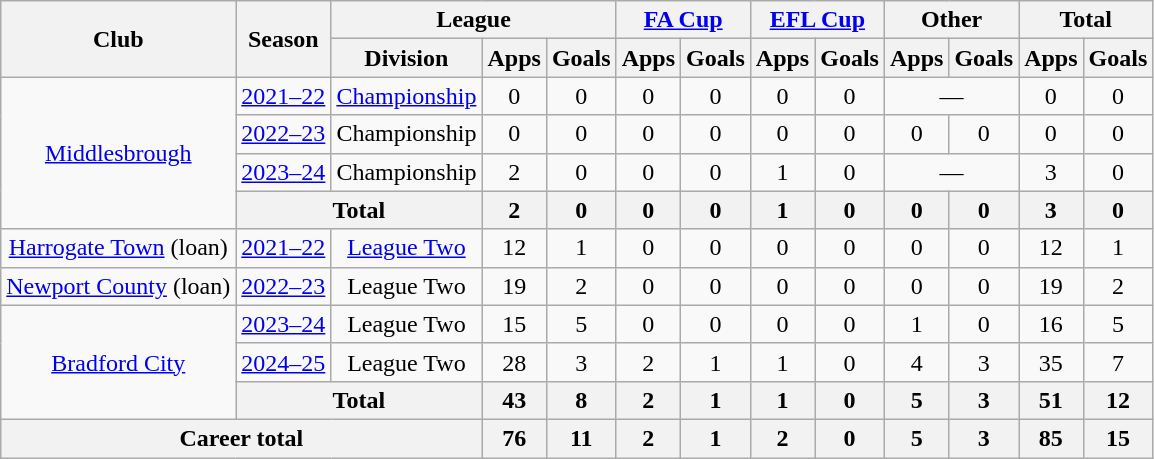<table class="wikitable" style="text-align: center">
<tr>
<th rowspan="2">Club</th>
<th rowspan="2">Season</th>
<th colspan="3">League</th>
<th colspan="2"><a href='#'>FA Cup</a></th>
<th colspan="2"><a href='#'>EFL Cup</a></th>
<th colspan="2">Other</th>
<th colspan="2">Total</th>
</tr>
<tr>
<th>Division</th>
<th>Apps</th>
<th>Goals</th>
<th>Apps</th>
<th>Goals</th>
<th>Apps</th>
<th>Goals</th>
<th>Apps</th>
<th>Goals</th>
<th>Apps</th>
<th>Goals</th>
</tr>
<tr>
<td rowspan="4"><a href='#'>Middlesbrough</a></td>
<td><a href='#'>2021–22</a></td>
<td><a href='#'>Championship</a></td>
<td>0</td>
<td>0</td>
<td>0</td>
<td>0</td>
<td>0</td>
<td>0</td>
<td colspan="2">—</td>
<td>0</td>
<td>0</td>
</tr>
<tr>
<td><a href='#'>2022–23</a></td>
<td>Championship</td>
<td>0</td>
<td>0</td>
<td>0</td>
<td>0</td>
<td>0</td>
<td>0</td>
<td>0</td>
<td>0</td>
<td>0</td>
<td>0</td>
</tr>
<tr>
<td><a href='#'>2023–24</a></td>
<td>Championship</td>
<td>2</td>
<td>0</td>
<td>0</td>
<td>0</td>
<td>1</td>
<td>0</td>
<td colspan="2">—</td>
<td>3</td>
<td>0</td>
</tr>
<tr>
<th colspan="2">Total</th>
<th>2</th>
<th>0</th>
<th>0</th>
<th>0</th>
<th>1</th>
<th>0</th>
<th>0</th>
<th>0</th>
<th>3</th>
<th>0</th>
</tr>
<tr>
<td><a href='#'>Harrogate Town</a> (loan)</td>
<td><a href='#'>2021–22</a></td>
<td><a href='#'>League Two</a></td>
<td>12</td>
<td>1</td>
<td>0</td>
<td>0</td>
<td>0</td>
<td>0</td>
<td>0</td>
<td>0</td>
<td>12</td>
<td>1</td>
</tr>
<tr>
<td><a href='#'>Newport County</a> (loan)</td>
<td><a href='#'>2022–23</a></td>
<td>League Two</td>
<td>19</td>
<td>2</td>
<td>0</td>
<td>0</td>
<td>0</td>
<td>0</td>
<td>0</td>
<td>0</td>
<td>19</td>
<td>2</td>
</tr>
<tr>
<td rowspan="3"><a href='#'>Bradford City</a></td>
<td><a href='#'>2023–24</a></td>
<td>League Two</td>
<td>15</td>
<td>5</td>
<td>0</td>
<td>0</td>
<td>0</td>
<td>0</td>
<td>1</td>
<td>0</td>
<td>16</td>
<td>5</td>
</tr>
<tr>
<td><a href='#'>2024–25</a></td>
<td>League Two</td>
<td>28</td>
<td>3</td>
<td>2</td>
<td>1</td>
<td>1</td>
<td>0</td>
<td>4</td>
<td>3</td>
<td>35</td>
<td>7</td>
</tr>
<tr>
<th colspan="2">Total</th>
<th>43</th>
<th>8</th>
<th>2</th>
<th>1</th>
<th>1</th>
<th>0</th>
<th>5</th>
<th>3</th>
<th>51</th>
<th>12</th>
</tr>
<tr>
<th colspan="3">Career total</th>
<th>76</th>
<th>11</th>
<th>2</th>
<th>1</th>
<th>2</th>
<th>0</th>
<th>5</th>
<th>3</th>
<th>85</th>
<th>15</th>
</tr>
</table>
